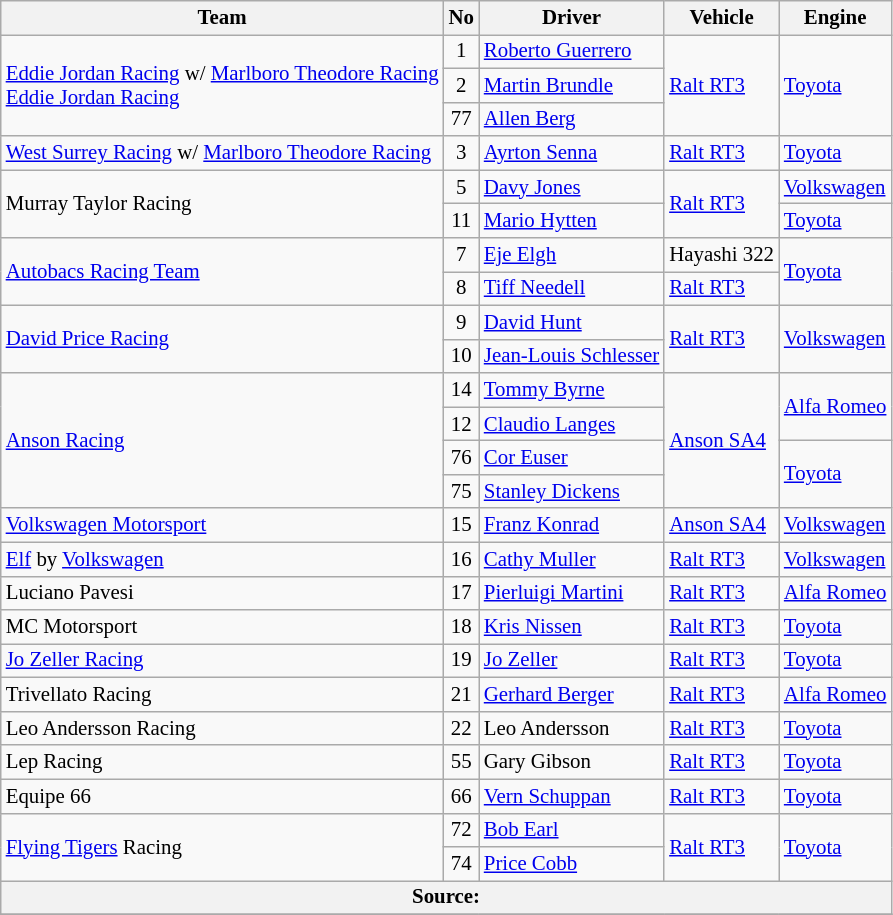<table class="wikitable" style="font-size: 87%;">
<tr>
<th>Team</th>
<th>No</th>
<th>Driver</th>
<th>Vehicle</th>
<th>Engine</th>
</tr>
<tr>
<td rowspan="3"> <a href='#'>Eddie Jordan Racing</a> w/ <a href='#'>Marlboro Theodore Racing</a><br> <a href='#'>Eddie Jordan Racing</a></td>
<td align=center>1</td>
<td> <a href='#'>Roberto Guerrero</a></td>
<td rowspan=3><a href='#'>Ralt RT3</a></td>
<td rowspan=3><a href='#'>Toyota</a></td>
</tr>
<tr>
<td align=center>2</td>
<td> <a href='#'>Martin Brundle</a></td>
</tr>
<tr>
<td align=center>77</td>
<td> <a href='#'>Allen Berg</a></td>
</tr>
<tr>
<td> <a href='#'>West Surrey Racing</a> w/ <a href='#'>Marlboro Theodore Racing</a></td>
<td align=center>3</td>
<td> <a href='#'>Ayrton Senna</a></td>
<td><a href='#'>Ralt RT3</a></td>
<td><a href='#'>Toyota</a></td>
</tr>
<tr>
<td rowspan=2> Murray Taylor Racing</td>
<td align=center>5</td>
<td> <a href='#'>Davy Jones</a></td>
<td rowspan=2><a href='#'>Ralt RT3</a></td>
<td><a href='#'>Volkswagen</a></td>
</tr>
<tr>
<td align=center>11</td>
<td> <a href='#'>Mario Hytten</a></td>
<td><a href='#'>Toyota</a></td>
</tr>
<tr>
<td rowspan=2> <a href='#'>Autobacs Racing Team</a></td>
<td align=center>7</td>
<td> <a href='#'>Eje Elgh</a></td>
<td>Hayashi 322</td>
<td rowspan=2><a href='#'>Toyota</a></td>
</tr>
<tr>
<td align=center>8</td>
<td> <a href='#'>Tiff Needell</a></td>
<td><a href='#'>Ralt RT3</a></td>
</tr>
<tr>
<td rowspan=2> <a href='#'>David Price Racing</a></td>
<td align=center>9</td>
<td> <a href='#'>David Hunt</a></td>
<td rowspan=2><a href='#'>Ralt RT3</a></td>
<td rowspan=2><a href='#'>Volkswagen</a></td>
</tr>
<tr>
<td align=center>10</td>
<td> <a href='#'>Jean-Louis Schlesser</a></td>
</tr>
<tr>
<td rowspan=4> <a href='#'>Anson Racing</a></td>
<td align=center>14</td>
<td> <a href='#'>Tommy Byrne</a></td>
<td rowspan=4><a href='#'>Anson SA4</a></td>
<td rowspan=2><a href='#'>Alfa Romeo</a></td>
</tr>
<tr>
<td align=center>12</td>
<td> <a href='#'>Claudio Langes</a></td>
</tr>
<tr>
<td align=center>76</td>
<td> <a href='#'>Cor Euser</a></td>
<td rowspan=2><a href='#'>Toyota</a></td>
</tr>
<tr>
<td align=center>75</td>
<td> <a href='#'>Stanley Dickens</a></td>
</tr>
<tr>
<td> <a href='#'>Volkswagen Motorsport</a></td>
<td align=center>15</td>
<td> <a href='#'>Franz Konrad</a></td>
<td><a href='#'>Anson SA4</a></td>
<td><a href='#'>Volkswagen</a></td>
</tr>
<tr>
<td> <a href='#'>Elf</a> by <a href='#'>Volkswagen</a></td>
<td align=center>16</td>
<td> <a href='#'>Cathy Muller</a></td>
<td><a href='#'>Ralt RT3</a></td>
<td><a href='#'>Volkswagen</a></td>
</tr>
<tr>
<td> Luciano Pavesi</td>
<td align=center>17</td>
<td> <a href='#'>Pierluigi Martini</a></td>
<td><a href='#'>Ralt RT3</a></td>
<td><a href='#'>Alfa Romeo</a></td>
</tr>
<tr>
<td> MC Motorsport</td>
<td align=center>18</td>
<td> <a href='#'>Kris Nissen</a></td>
<td><a href='#'>Ralt RT3</a></td>
<td><a href='#'>Toyota</a></td>
</tr>
<tr>
<td> <a href='#'>Jo Zeller Racing</a></td>
<td align=center>19</td>
<td> <a href='#'>Jo Zeller</a></td>
<td><a href='#'>Ralt RT3</a></td>
<td><a href='#'>Toyota</a></td>
</tr>
<tr>
<td> Trivellato Racing</td>
<td align=center>21</td>
<td> <a href='#'>Gerhard Berger</a></td>
<td><a href='#'>Ralt RT3</a></td>
<td><a href='#'>Alfa Romeo</a></td>
</tr>
<tr>
<td> Leo Andersson Racing</td>
<td align=center>22</td>
<td> Leo Andersson</td>
<td><a href='#'>Ralt RT3</a></td>
<td><a href='#'>Toyota</a></td>
</tr>
<tr>
<td> Lep Racing</td>
<td align=center>55</td>
<td> Gary Gibson</td>
<td><a href='#'>Ralt RT3</a></td>
<td><a href='#'>Toyota</a></td>
</tr>
<tr>
<td> Equipe 66</td>
<td align=center>66</td>
<td> <a href='#'>Vern Schuppan</a></td>
<td><a href='#'>Ralt RT3</a></td>
<td><a href='#'>Toyota</a></td>
</tr>
<tr>
<td rowspan=2> <a href='#'>Flying Tigers</a> Racing</td>
<td align=center>72</td>
<td> <a href='#'>Bob Earl</a></td>
<td rowspan=2><a href='#'>Ralt RT3</a></td>
<td rowspan=2><a href='#'>Toyota</a></td>
</tr>
<tr>
<td align=center>74</td>
<td> <a href='#'>Price Cobb</a></td>
</tr>
<tr>
<th colspan=5>Source:</th>
</tr>
<tr>
</tr>
</table>
